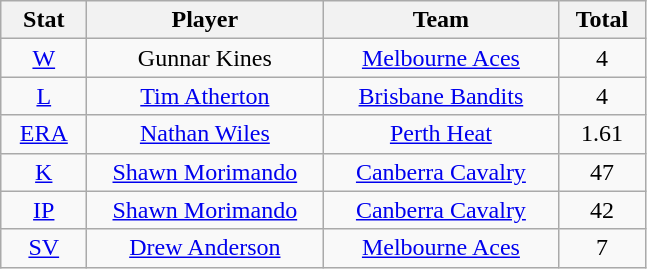<table class="wikitable" style="text-align:center;">
<tr>
<th scope="col" width=50>Stat</th>
<th scope="col" width=150>Player</th>
<th scope="col" width=150>Team</th>
<th scope="col" width=50>Total</th>
</tr>
<tr>
<td><a href='#'>W</a></td>
<td>Gunnar Kines</td>
<td><a href='#'>Melbourne Aces</a></td>
<td>4</td>
</tr>
<tr>
<td><a href='#'>L</a></td>
<td><a href='#'>Tim Atherton</a></td>
<td><a href='#'>Brisbane Bandits</a></td>
<td>4</td>
</tr>
<tr>
<td><a href='#'>ERA</a></td>
<td><a href='#'>Nathan Wiles</a></td>
<td><a href='#'>Perth Heat</a></td>
<td>1.61</td>
</tr>
<tr>
<td><a href='#'>K</a></td>
<td><a href='#'>Shawn Morimando</a></td>
<td><a href='#'>Canberra Cavalry</a></td>
<td>47</td>
</tr>
<tr>
<td><a href='#'>IP</a></td>
<td><a href='#'>Shawn Morimando</a></td>
<td><a href='#'>Canberra Cavalry</a></td>
<td>42</td>
</tr>
<tr>
<td><a href='#'>SV</a></td>
<td><a href='#'>Drew Anderson</a></td>
<td><a href='#'>Melbourne Aces</a></td>
<td>7</td>
</tr>
</table>
